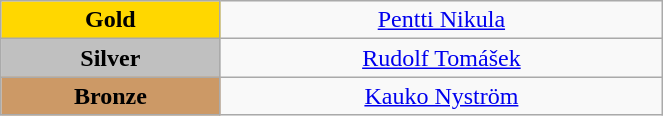<table class="wikitable" style="text-align:center; " width="35%">
<tr>
<td bgcolor="gold"><strong>Gold</strong></td>
<td><a href='#'>Pentti Nikula</a><br>  <small><em></em></small></td>
</tr>
<tr>
<td bgcolor="silver"><strong>Silver</strong></td>
<td><a href='#'>Rudolf Tomášek</a><br>  <small><em></em></small></td>
</tr>
<tr>
<td bgcolor="CC9966"><strong>Bronze</strong></td>
<td><a href='#'>Kauko Nyström</a><br>  <small><em></em></small></td>
</tr>
</table>
